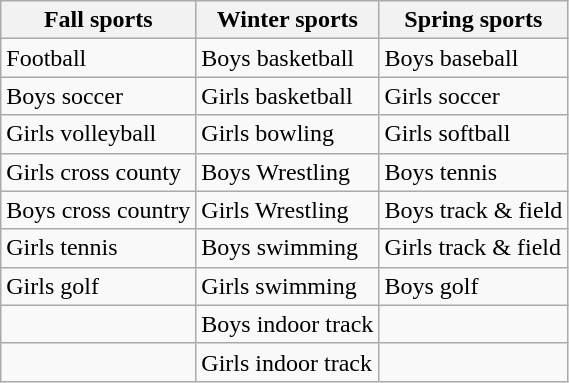<table class="wikitable">
<tr>
<th>Fall sports</th>
<th>Winter sports</th>
<th>Spring sports</th>
</tr>
<tr>
<td>Football</td>
<td>Boys basketball</td>
<td>Boys baseball</td>
</tr>
<tr>
<td>Boys soccer</td>
<td>Girls basketball</td>
<td>Girls soccer</td>
</tr>
<tr>
<td>Girls volleyball</td>
<td>Girls bowling</td>
<td>Girls softball</td>
</tr>
<tr>
<td>Girls cross county</td>
<td>Boys Wrestling</td>
<td>Boys tennis</td>
</tr>
<tr>
<td>Boys cross country</td>
<td>Girls Wrestling</td>
<td>Boys track & field</td>
</tr>
<tr>
<td>Girls tennis</td>
<td>Boys swimming</td>
<td>Girls track & field</td>
</tr>
<tr>
<td>Girls golf</td>
<td>Girls swimming</td>
<td>Boys golf</td>
</tr>
<tr>
<td></td>
<td>Boys indoor track</td>
<td></td>
</tr>
<tr>
<td></td>
<td>Girls indoor track</td>
<td></td>
</tr>
</table>
